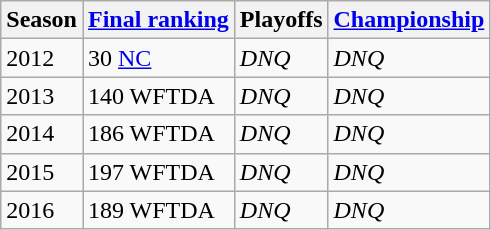<table class="wikitable sortable">
<tr>
<th>Season</th>
<th><a href='#'>Final ranking</a></th>
<th>Playoffs</th>
<th><a href='#'>Championship</a></th>
</tr>
<tr>
<td>2012</td>
<td>30 <a href='#'>NC</a></td>
<td><em>DNQ</em></td>
<td><em>DNQ</em></td>
</tr>
<tr>
<td>2013</td>
<td>140 WFTDA</td>
<td><em>DNQ</em></td>
<td><em>DNQ</em></td>
</tr>
<tr>
<td>2014</td>
<td>186 WFTDA</td>
<td><em>DNQ</em></td>
<td><em>DNQ</em></td>
</tr>
<tr>
<td>2015</td>
<td>197 WFTDA</td>
<td><em>DNQ</em></td>
<td><em>DNQ</em></td>
</tr>
<tr>
<td>2016</td>
<td>189 WFTDA</td>
<td><em>DNQ</em></td>
<td><em>DNQ</em></td>
</tr>
</table>
